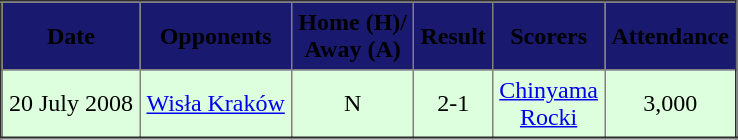<table border="2" cellpadding="4" style="border-collapse:collapse; text-align:center;">
<tr style="background:#191970;">
<th><strong><span>Date</span></strong></th>
<th><strong><span>Opponents</span></strong></th>
<th><strong><span>Home (H)/<br> Away (A)</span></strong></th>
<th><strong><span>Result</span></strong></th>
<th><strong><span>Scorers</span></strong></th>
<th><strong><span>Attendance</span></strong></th>
</tr>
<tr bgcolor="#ddffdd">
<td>20 July 2008</td>
<td><a href='#'>Wisła Kraków</a></td>
<td>N</td>
<td>2-1</td>
<td><a href='#'>Chinyama</a> <br> <a href='#'>Rocki</a></td>
<td>3,000</td>
</tr>
</table>
